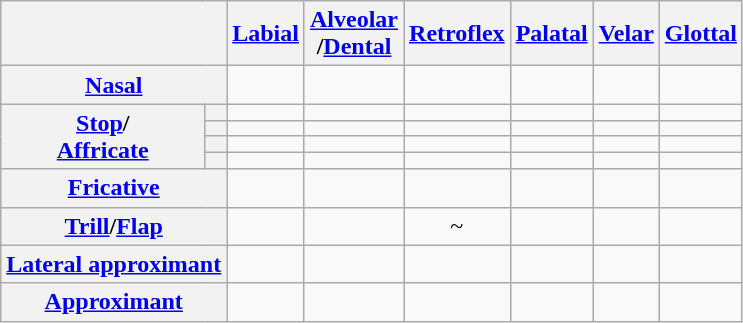<table class="wikitable" style=text-align:center>
<tr>
<th colspan="2"></th>
<th><a href='#'>Labial</a></th>
<th><a href='#'>Alveolar</a><br>/<a href='#'>Dental</a></th>
<th><a href='#'>Retroflex</a></th>
<th><a href='#'>Palatal</a></th>
<th><a href='#'>Velar</a></th>
<th><a href='#'>Glottal</a></th>
</tr>
<tr>
<th colspan="2"><a href='#'>Nasal</a></th>
<td></td>
<td></td>
<td></td>
<td></td>
<td></td>
<td></td>
</tr>
<tr>
<th rowspan="4"><a href='#'>Stop</a>/<br><a href='#'>Affricate</a></th>
<th></th>
<td></td>
<td></td>
<td></td>
<td></td>
<td></td>
<td></td>
</tr>
<tr>
<th></th>
<td></td>
<td></td>
<td></td>
<td></td>
<td></td>
<td></td>
</tr>
<tr>
<th></th>
<td></td>
<td></td>
<td></td>
<td></td>
<td></td>
<td></td>
</tr>
<tr>
<th></th>
<td></td>
<td></td>
<td></td>
<td></td>
<td></td>
<td></td>
</tr>
<tr>
<th colspan="2"><a href='#'>Fricative</a></th>
<td></td>
<td></td>
<td></td>
<td></td>
<td></td>
<td></td>
</tr>
<tr>
<th colspan="2"><a href='#'>Trill</a>/<a href='#'>Flap</a></th>
<td></td>
<td></td>
<td>~</td>
<td></td>
<td></td>
<td></td>
</tr>
<tr>
<th colspan="2"><a href='#'>Lateral approximant</a></th>
<td></td>
<td></td>
<td></td>
<td></td>
<td></td>
<td></td>
</tr>
<tr>
<th colspan="2"><a href='#'>Approximant</a></th>
<td></td>
<td></td>
<td></td>
<td></td>
<td></td>
<td></td>
</tr>
</table>
